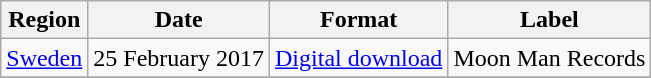<table class=wikitable>
<tr>
<th>Region</th>
<th>Date</th>
<th>Format</th>
<th>Label</th>
</tr>
<tr>
<td><a href='#'>Sweden</a></td>
<td>25 February 2017</td>
<td><a href='#'>Digital download</a></td>
<td>Moon Man Records</td>
</tr>
<tr>
</tr>
</table>
